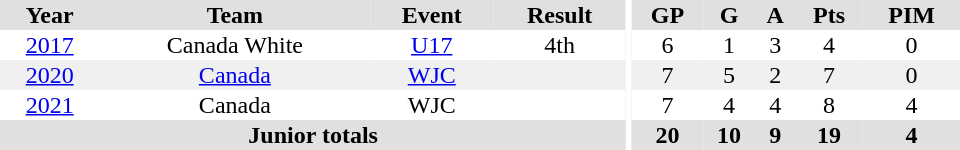<table border="0" cellpadding="1" cellspacing="0" ID="Table3" style="text-align:center; width:40em">
<tr bgcolor="#e0e0e0">
<th>Year</th>
<th>Team</th>
<th>Event</th>
<th>Result</th>
<th rowspan="99" bgcolor="#ffffff"></th>
<th>GP</th>
<th>G</th>
<th>A</th>
<th>Pts</th>
<th>PIM</th>
</tr>
<tr>
<td><a href='#'>2017</a></td>
<td>Canada White</td>
<td><a href='#'>U17</a></td>
<td>4th</td>
<td>6</td>
<td>1</td>
<td>3</td>
<td>4</td>
<td>0</td>
</tr>
<tr bgcolor="#f0f0f0">
<td><a href='#'>2020</a></td>
<td><a href='#'>Canada</a></td>
<td><a href='#'>WJC</a></td>
<td></td>
<td>7</td>
<td>5</td>
<td>2</td>
<td>7</td>
<td>0</td>
</tr>
<tr>
<td><a href='#'>2021</a></td>
<td>Canada</td>
<td>WJC</td>
<td></td>
<td>7</td>
<td>4</td>
<td>4</td>
<td>8</td>
<td>4</td>
</tr>
<tr bgcolor="#e0e0e0">
<th colspan="4">Junior totals</th>
<th>20</th>
<th>10</th>
<th>9</th>
<th>19</th>
<th>4</th>
</tr>
</table>
